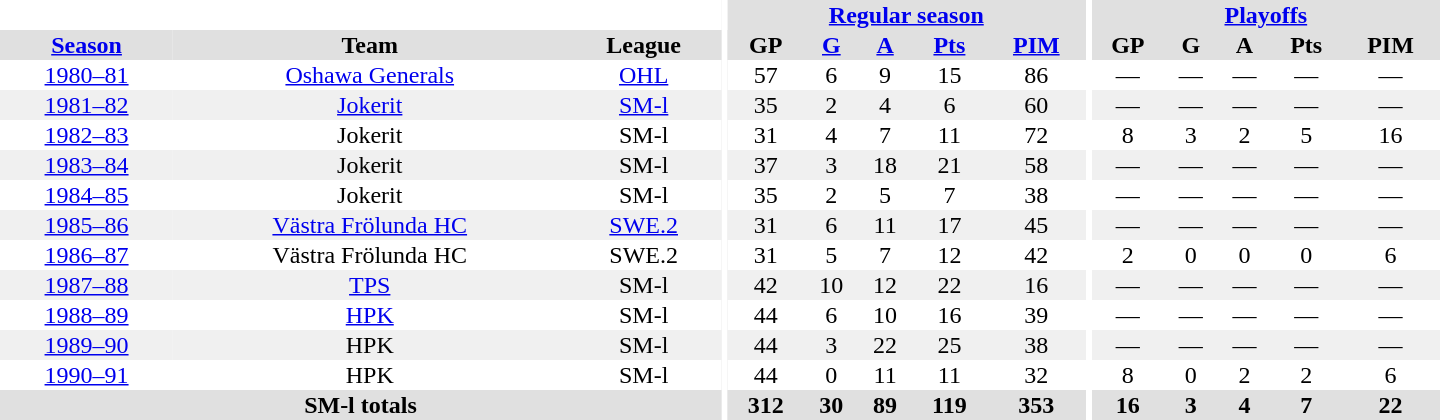<table border="0" cellpadding="1" cellspacing="0" style="text-align:center; width:60em">
<tr bgcolor="#e0e0e0">
<th colspan="3" bgcolor="#ffffff"></th>
<th rowspan="100" bgcolor="#ffffff"></th>
<th colspan="5"><a href='#'>Regular season</a></th>
<th rowspan="100" bgcolor="#ffffff"></th>
<th colspan="5"><a href='#'>Playoffs</a></th>
</tr>
<tr bgcolor="#e0e0e0">
<th><a href='#'>Season</a></th>
<th>Team</th>
<th>League</th>
<th>GP</th>
<th><a href='#'>G</a></th>
<th><a href='#'>A</a></th>
<th><a href='#'>Pts</a></th>
<th><a href='#'>PIM</a></th>
<th>GP</th>
<th>G</th>
<th>A</th>
<th>Pts</th>
<th>PIM</th>
</tr>
<tr>
<td><a href='#'>1980–81</a></td>
<td><a href='#'>Oshawa Generals</a></td>
<td><a href='#'>OHL</a></td>
<td>57</td>
<td>6</td>
<td>9</td>
<td>15</td>
<td>86</td>
<td>—</td>
<td>—</td>
<td>—</td>
<td>—</td>
<td>—</td>
</tr>
<tr bgcolor="#f0f0f0">
<td><a href='#'>1981–82</a></td>
<td><a href='#'>Jokerit</a></td>
<td><a href='#'>SM-l</a></td>
<td>35</td>
<td>2</td>
<td>4</td>
<td>6</td>
<td>60</td>
<td>—</td>
<td>—</td>
<td>—</td>
<td>—</td>
<td>—</td>
</tr>
<tr>
<td><a href='#'>1982–83</a></td>
<td>Jokerit</td>
<td>SM-l</td>
<td>31</td>
<td>4</td>
<td>7</td>
<td>11</td>
<td>72</td>
<td>8</td>
<td>3</td>
<td>2</td>
<td>5</td>
<td>16</td>
</tr>
<tr bgcolor="#f0f0f0">
<td><a href='#'>1983–84</a></td>
<td>Jokerit</td>
<td>SM-l</td>
<td>37</td>
<td>3</td>
<td>18</td>
<td>21</td>
<td>58</td>
<td>—</td>
<td>—</td>
<td>—</td>
<td>—</td>
<td>—</td>
</tr>
<tr>
<td><a href='#'>1984–85</a></td>
<td>Jokerit</td>
<td>SM-l</td>
<td>35</td>
<td>2</td>
<td>5</td>
<td>7</td>
<td>38</td>
<td>—</td>
<td>—</td>
<td>—</td>
<td>—</td>
<td>—</td>
</tr>
<tr bgcolor="#f0f0f0">
<td><a href='#'>1985–86</a></td>
<td><a href='#'>Västra Frölunda HC</a></td>
<td><a href='#'>SWE.2</a></td>
<td>31</td>
<td>6</td>
<td>11</td>
<td>17</td>
<td>45</td>
<td>—</td>
<td>—</td>
<td>—</td>
<td>—</td>
<td>—</td>
</tr>
<tr>
<td><a href='#'>1986–87</a></td>
<td>Västra Frölunda HC</td>
<td>SWE.2</td>
<td>31</td>
<td>5</td>
<td>7</td>
<td>12</td>
<td>42</td>
<td>2</td>
<td>0</td>
<td>0</td>
<td>0</td>
<td>6</td>
</tr>
<tr bgcolor="#f0f0f0">
<td><a href='#'>1987–88</a></td>
<td><a href='#'>TPS</a></td>
<td>SM-l</td>
<td>42</td>
<td>10</td>
<td>12</td>
<td>22</td>
<td>16</td>
<td>—</td>
<td>—</td>
<td>—</td>
<td>—</td>
<td>—</td>
</tr>
<tr>
<td><a href='#'>1988–89</a></td>
<td><a href='#'>HPK</a></td>
<td>SM-l</td>
<td>44</td>
<td>6</td>
<td>10</td>
<td>16</td>
<td>39</td>
<td>—</td>
<td>—</td>
<td>—</td>
<td>—</td>
<td>—</td>
</tr>
<tr bgcolor="#f0f0f0">
<td><a href='#'>1989–90</a></td>
<td>HPK</td>
<td>SM-l</td>
<td>44</td>
<td>3</td>
<td>22</td>
<td>25</td>
<td>38</td>
<td>—</td>
<td>—</td>
<td>—</td>
<td>—</td>
<td>—</td>
</tr>
<tr>
<td><a href='#'>1990–91</a></td>
<td>HPK</td>
<td>SM-l</td>
<td>44</td>
<td>0</td>
<td>11</td>
<td>11</td>
<td>32</td>
<td>8</td>
<td>0</td>
<td>2</td>
<td>2</td>
<td>6</td>
</tr>
<tr bgcolor="#e0e0e0">
<th colspan="3">SM-l totals</th>
<th>312</th>
<th>30</th>
<th>89</th>
<th>119</th>
<th>353</th>
<th>16</th>
<th>3</th>
<th>4</th>
<th>7</th>
<th>22</th>
</tr>
</table>
